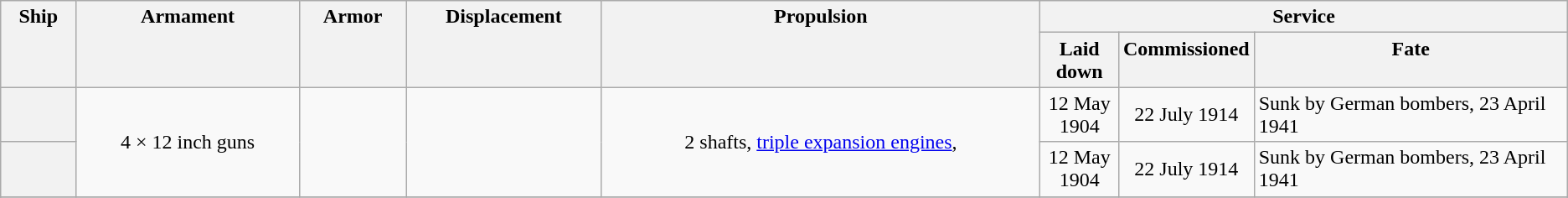<table class="wikitable plainrowheaders">
<tr valign="top"|- valign="top">
<th align= center scope=col rowspan=2>Ship</th>
<th align= center scope=col rowspan=2>Armament</th>
<th align= center scope=col rowspan=2>Armor</th>
<th align= center scope=col rowspan=2>Displacement</th>
<th align= center scope=col rowspan=2>Propulsion</th>
<th align= center scope=col colspan=3>Service</th>
</tr>
<tr valign="top">
<th width=5%; align= center scope=col>Laid down</th>
<th width=5%; align= center scope=col>Commissioned</th>
<th width=20%; align= center scope=col>Fate</th>
</tr>
<tr valign="center">
<th scope=row align= left></th>
<td align= center rowspan=2>4 × 12 inch guns</td>
<td align= center rowspan=2></td>
<td align= center rowspan=2></td>
<td align= center rowspan=2>2 shafts, <a href='#'>triple expansion engines</a>, </td>
<td align= center>12 May 1904</td>
<td align= center>22 July 1914</td>
<td align= left>Sunk by German bombers, 23 April 1941</td>
</tr>
<tr valign="center">
<th scope=row align= left></th>
<td align= center>12 May 1904</td>
<td align= center>22 July 1914</td>
<td align= left>Sunk by German bombers, 23 April 1941</td>
</tr>
<tr valign="center">
</tr>
<tr>
</tr>
</table>
